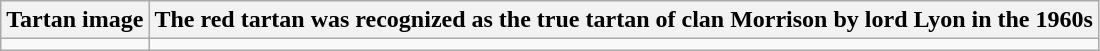<table class="wikitable">
<tr>
<th>Tartan image</th>
<th>The red tartan was recognized as the true tartan of clan Morrison by lord Lyon in the 1960s</th>
</tr>
<tr>
<td></td>
<td></td>
</tr>
</table>
